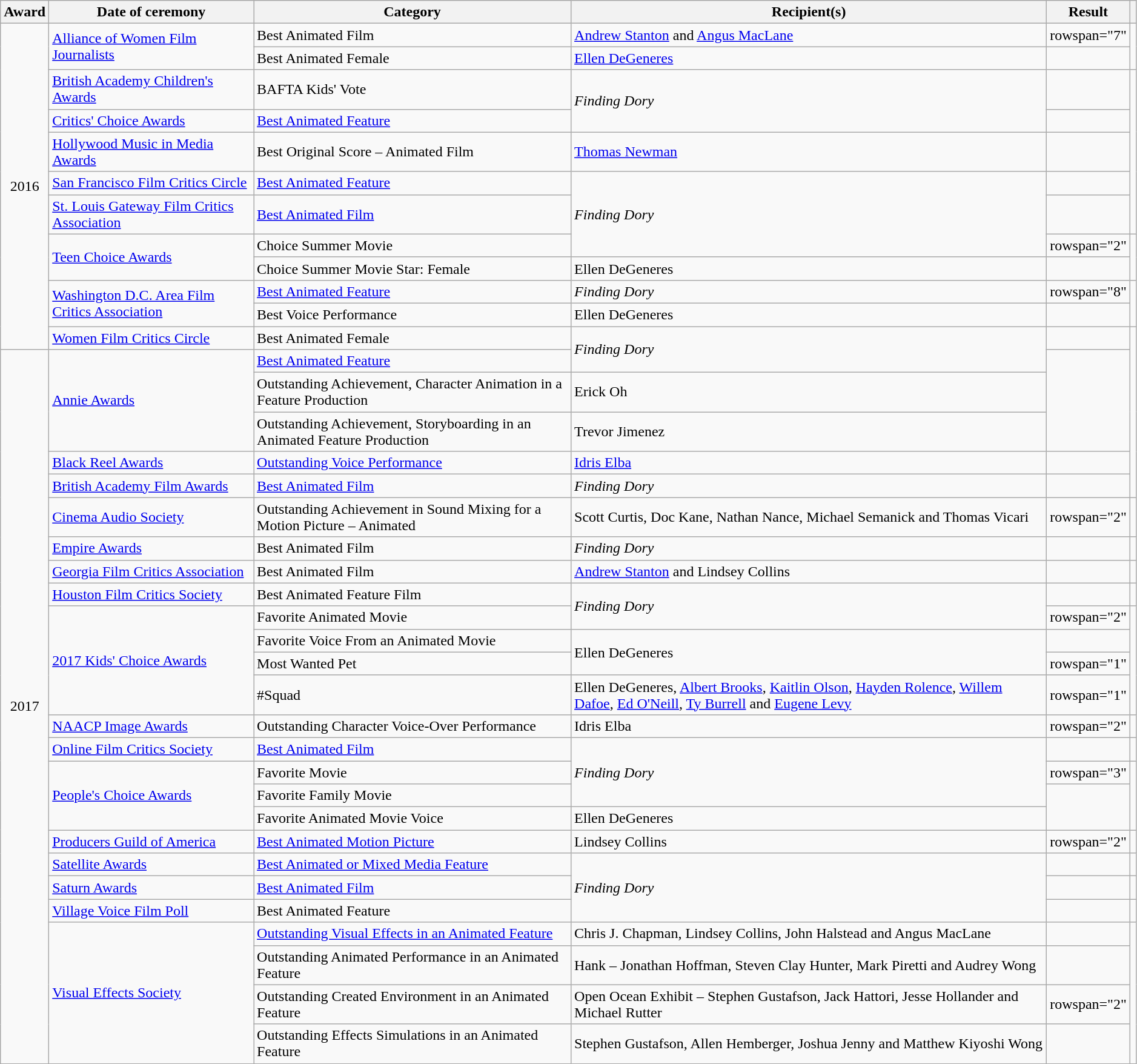<table class="wikitable sortable plainrowheaders" style="width: 99%">
<tr>
<th scope="col">Award</th>
<th scope="col">Date of ceremony</th>
<th scope="col">Category</th>
<th scope="col">Recipient(s)</th>
<th scope="col">Result</th>
<th scope="col" class="unsortable"></th>
</tr>
<tr>
<td rowspan="12" style="text-align:center;">2016</td>
<td rowspan="2"><a href='#'>Alliance of Women Film Journalists</a></td>
<td>Best Animated Film</td>
<td><a href='#'>Andrew Stanton</a> and <a href='#'>Angus MacLane</a></td>
<td>rowspan="7" </td>
<td rowspan="2" style="text-align:center;"><br></td>
</tr>
<tr>
<td>Best Animated Female</td>
<td><a href='#'>Ellen DeGeneres</a></td>
</tr>
<tr>
<td><a href='#'>British Academy Children's Awards</a></td>
<td>BAFTA Kids' Vote</td>
<td rowspan="2"><em>Finding Dory</em></td>
<td style="text-align:center;"><br></td>
</tr>
<tr>
<td><a href='#'>Critics' Choice Awards</a></td>
<td><a href='#'>Best Animated Feature</a></td>
<td style="text-align:center;"></td>
</tr>
<tr>
<td><a href='#'>Hollywood Music in Media Awards</a></td>
<td>Best Original Score – Animated Film</td>
<td><a href='#'>Thomas Newman</a></td>
<td style="text-align:center;"><br></td>
</tr>
<tr>
<td><a href='#'>San Francisco Film Critics Circle</a></td>
<td><a href='#'>Best Animated Feature</a></td>
<td rowspan="3"><em>Finding Dory</em></td>
<td style="text-align:center;"><br></td>
</tr>
<tr>
<td><a href='#'>St. Louis Gateway Film Critics Association</a></td>
<td><a href='#'>Best Animated Film</a></td>
<td style="text-align:center;"></td>
</tr>
<tr>
<td rowspan="2"><a href='#'>Teen Choice Awards</a></td>
<td>Choice Summer Movie</td>
<td>rowspan="2" </td>
<td rowspan="2" style="text-align:center;"></td>
</tr>
<tr>
<td>Choice Summer Movie Star: Female</td>
<td>Ellen DeGeneres</td>
</tr>
<tr>
<td rowspan="2"><a href='#'>Washington D.C. Area Film Critics Association</a></td>
<td><a href='#'>Best Animated Feature</a></td>
<td><em>Finding Dory</em></td>
<td>rowspan="8" </td>
<td rowspan="2" style="text-align:center;"></td>
</tr>
<tr>
<td>Best Voice Performance</td>
<td>Ellen DeGeneres</td>
</tr>
<tr>
<td><a href='#'>Women Film Critics Circle</a></td>
<td>Best Animated Female</td>
<td rowspan="2"><em>Finding Dory</em></td>
<td style="text-align:center;"></td>
</tr>
<tr>
<td rowspan="26" style="text-align:center;">2017</td>
<td rowspan="3"><a href='#'>Annie Awards</a></td>
<td><a href='#'>Best Animated Feature</a></td>
<td rowspan="3" style="text-align:center;"></td>
</tr>
<tr>
<td>Outstanding Achievement, Character Animation in a Feature Production</td>
<td>Erick Oh</td>
</tr>
<tr>
<td>Outstanding Achievement, Storyboarding in an Animated Feature Production</td>
<td>Trevor Jimenez</td>
</tr>
<tr>
<td><a href='#'>Black Reel Awards</a></td>
<td><a href='#'>Outstanding Voice Performance</a></td>
<td><a href='#'>Idris Elba</a></td>
<td style="text-align:center;"></td>
</tr>
<tr>
<td><a href='#'>British Academy Film Awards</a></td>
<td><a href='#'>Best Animated Film</a></td>
<td><em>Finding Dory</em></td>
<td style="text-align:center;"></td>
</tr>
<tr>
<td><a href='#'>Cinema Audio Society</a></td>
<td>Outstanding Achievement in Sound Mixing for a Motion Picture – Animated</td>
<td>Scott Curtis, Doc Kane, Nathan Nance, Michael Semanick and Thomas Vicari</td>
<td>rowspan="2" </td>
<td style="text-align:center;"></td>
</tr>
<tr>
<td><a href='#'>Empire Awards</a></td>
<td>Best Animated Film</td>
<td><em>Finding Dory</em></td>
<td style="text-align:center;"></td>
</tr>
<tr>
<td><a href='#'>Georgia Film Critics Association</a></td>
<td>Best Animated Film</td>
<td><a href='#'>Andrew Stanton</a> and Lindsey Collins</td>
<td></td>
<td style="text-align:center;"></td>
</tr>
<tr>
<td><a href='#'>Houston Film Critics Society</a></td>
<td>Best Animated Feature Film</td>
<td rowspan="2"><em>Finding Dory</em></td>
<td></td>
<td style="text-align:center;"><br></td>
</tr>
<tr>
<td rowspan="4"><a href='#'>2017 Kids' Choice Awards</a></td>
<td>Favorite Animated Movie</td>
<td>rowspan="2" </td>
<td rowspan="4" style="text-align:center;"></td>
</tr>
<tr>
<td>Favorite Voice From an Animated Movie</td>
<td rowspan="2">Ellen DeGeneres</td>
</tr>
<tr>
<td>Most Wanted Pet</td>
<td>rowspan="1" </td>
</tr>
<tr>
<td>#Squad</td>
<td>Ellen DeGeneres, <a href='#'>Albert Brooks</a>, <a href='#'>Kaitlin Olson</a>, <a href='#'>Hayden Rolence</a>, <a href='#'>Willem Dafoe</a>, <a href='#'>Ed O'Neill</a>, <a href='#'>Ty Burrell</a> and <a href='#'>Eugene Levy</a></td>
<td>rowspan="1" </td>
</tr>
<tr>
<td><a href='#'>NAACP Image Awards</a></td>
<td>Outstanding Character Voice-Over Performance</td>
<td>Idris Elba</td>
<td>rowspan="2" </td>
<td style="text-align:center;"></td>
</tr>
<tr>
<td><a href='#'>Online Film Critics Society</a></td>
<td><a href='#'>Best Animated Film</a></td>
<td rowspan="3"><em>Finding Dory</em></td>
<td style="text-align:center;"></td>
</tr>
<tr>
<td rowspan="3"><a href='#'>People's Choice Awards</a></td>
<td>Favorite Movie</td>
<td>rowspan="3" </td>
<td rowspan="3" style="text-align:center;"></td>
</tr>
<tr>
<td>Favorite Family Movie</td>
</tr>
<tr>
<td>Favorite Animated Movie Voice</td>
<td>Ellen DeGeneres</td>
</tr>
<tr>
<td><a href='#'>Producers Guild of America</a></td>
<td><a href='#'>Best Animated Motion Picture</a></td>
<td>Lindsey Collins</td>
<td>rowspan="2" </td>
<td style="text-align:center;"></td>
</tr>
<tr>
<td><a href='#'>Satellite Awards</a></td>
<td><a href='#'>Best Animated or Mixed Media Feature</a></td>
<td rowspan="3"><em>Finding Dory</em></td>
<td style="text-align:center;"></td>
</tr>
<tr>
<td><a href='#'>Saturn Awards</a></td>
<td><a href='#'>Best Animated Film</a></td>
<td></td>
<td style="text-align:center;"></td>
</tr>
<tr>
<td><a href='#'>Village Voice Film Poll</a></td>
<td>Best Animated Feature</td>
<td></td>
<td style="text-align:center;"></td>
</tr>
<tr>
<td rowspan="4"><a href='#'>Visual Effects Society</a></td>
<td><a href='#'>Outstanding Visual Effects in an Animated Feature</a></td>
<td>Chris J. Chapman, Lindsey Collins, John Halstead and Angus MacLane</td>
<td></td>
<td rowspan="4" style="text-align:center;"></td>
</tr>
<tr>
<td>Outstanding Animated Performance in an Animated Feature</td>
<td>Hank – Jonathan Hoffman, Steven Clay Hunter, Mark Piretti and Audrey Wong</td>
<td></td>
</tr>
<tr>
<td>Outstanding Created Environment in an Animated Feature</td>
<td>Open Ocean Exhibit – Stephen Gustafson, Jack Hattori, Jesse Hollander and Michael Rutter</td>
<td>rowspan="2" </td>
</tr>
<tr>
<td>Outstanding Effects Simulations in an Animated Feature</td>
<td>Stephen Gustafson, Allen Hemberger, Joshua Jenny and Matthew Kiyoshi Wong</td>
</tr>
</table>
